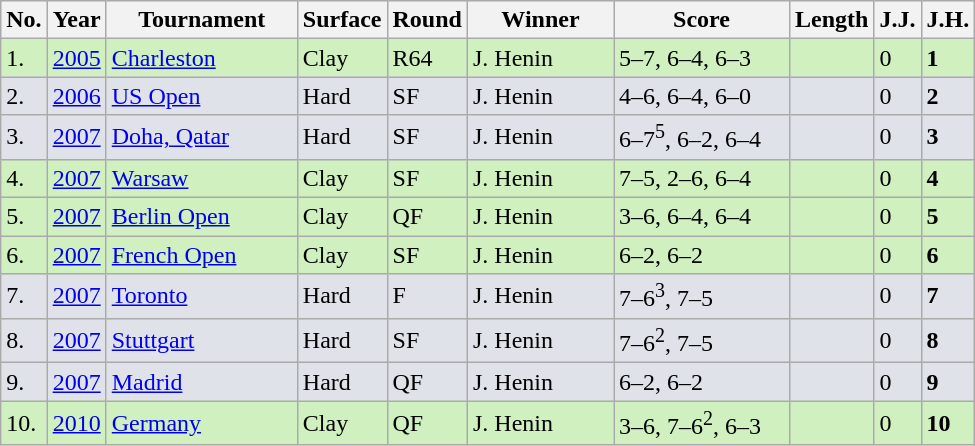<table class="sortable collapsible autocollapse sortable wikitable">
<tr style="background:#eee;">
<th>No.</th>
<th>Year</th>
<th style="width:120px;">Tournament</th>
<th>Surface</th>
<th>Round</th>
<th width=90>Winner</th>
<th width=110>Score</th>
<th>Length</th>
<th>J.J.</th>
<th>J.H.</th>
</tr>
<tr style="background:#d0f0c0;">
<td>1.</td>
<td><a href='#'>2005</a></td>
<td> <a href='#'>Charleston</a></td>
<td>Clay</td>
<td>R64</td>
<td>J. Henin</td>
<td>5–7, 6–4, 6–3</td>
<td></td>
<td>0</td>
<td><strong>1</strong></td>
</tr>
<tr style="background:#dfe2e9;">
<td>2.</td>
<td><a href='#'>2006</a></td>
<td> <a href='#'>US Open</a></td>
<td>Hard</td>
<td>SF</td>
<td>J. Henin</td>
<td>4–6, 6–4, 6–0</td>
<td></td>
<td>0</td>
<td><strong>2</strong></td>
</tr>
<tr style="background:#dfe2e9;">
<td>3.</td>
<td><a href='#'>2007</a></td>
<td> <a href='#'>Doha, Qatar</a></td>
<td>Hard</td>
<td>SF</td>
<td>J. Henin</td>
<td>6–7<sup>5</sup>, 6–2, 6–4</td>
<td></td>
<td>0</td>
<td><strong>3</strong></td>
</tr>
<tr style="background:#d0f0c0;">
<td>4.</td>
<td><a href='#'>2007</a></td>
<td> <a href='#'>Warsaw</a></td>
<td>Clay</td>
<td>SF</td>
<td>J. Henin</td>
<td>7–5, 2–6, 6–4</td>
<td></td>
<td>0</td>
<td><strong>4</strong></td>
</tr>
<tr style="background:#d0f0c0;">
<td>5.</td>
<td><a href='#'>2007</a></td>
<td> <a href='#'>Berlin Open</a></td>
<td>Clay</td>
<td>QF</td>
<td>J. Henin</td>
<td>3–6, 6–4, 6–4</td>
<td></td>
<td>0</td>
<td><strong>5</strong></td>
</tr>
<tr style="background:#d0f0c0;">
<td>6.</td>
<td><a href='#'>2007</a></td>
<td> <a href='#'>French Open</a></td>
<td>Clay</td>
<td>SF</td>
<td>J. Henin</td>
<td>6–2, 6–2</td>
<td></td>
<td>0</td>
<td><strong>6</strong></td>
</tr>
<tr style="background:#dfe2e9;">
<td>7.</td>
<td><a href='#'>2007</a></td>
<td> <a href='#'>Toronto</a></td>
<td>Hard</td>
<td>F</td>
<td>J. Henin</td>
<td>7–6<sup>3</sup>, 7–5</td>
<td></td>
<td>0</td>
<td><strong>7</strong></td>
</tr>
<tr style="background:#dfe2e9;">
<td>8.</td>
<td><a href='#'>2007</a></td>
<td> <a href='#'>Stuttgart</a></td>
<td>Hard</td>
<td>SF</td>
<td>J. Henin</td>
<td>7–6<sup>2</sup>, 7–5</td>
<td></td>
<td>0</td>
<td><strong>8</strong></td>
</tr>
<tr style="background:#dfe2e9;">
<td>9.</td>
<td><a href='#'>2007</a></td>
<td> <a href='#'>Madrid</a></td>
<td>Hard</td>
<td>QF</td>
<td>J. Henin</td>
<td>6–2, 6–2</td>
<td></td>
<td>0</td>
<td><strong>9</strong></td>
</tr>
<tr style="background:#d0f0c0;">
<td>10.</td>
<td><a href='#'>2010</a></td>
<td> <a href='#'>Germany</a></td>
<td>Clay</td>
<td>QF</td>
<td>J. Henin</td>
<td>3–6, 7–6<sup>2</sup>, 6–3</td>
<td></td>
<td>0</td>
<td><strong>10</strong></td>
</tr>
</table>
